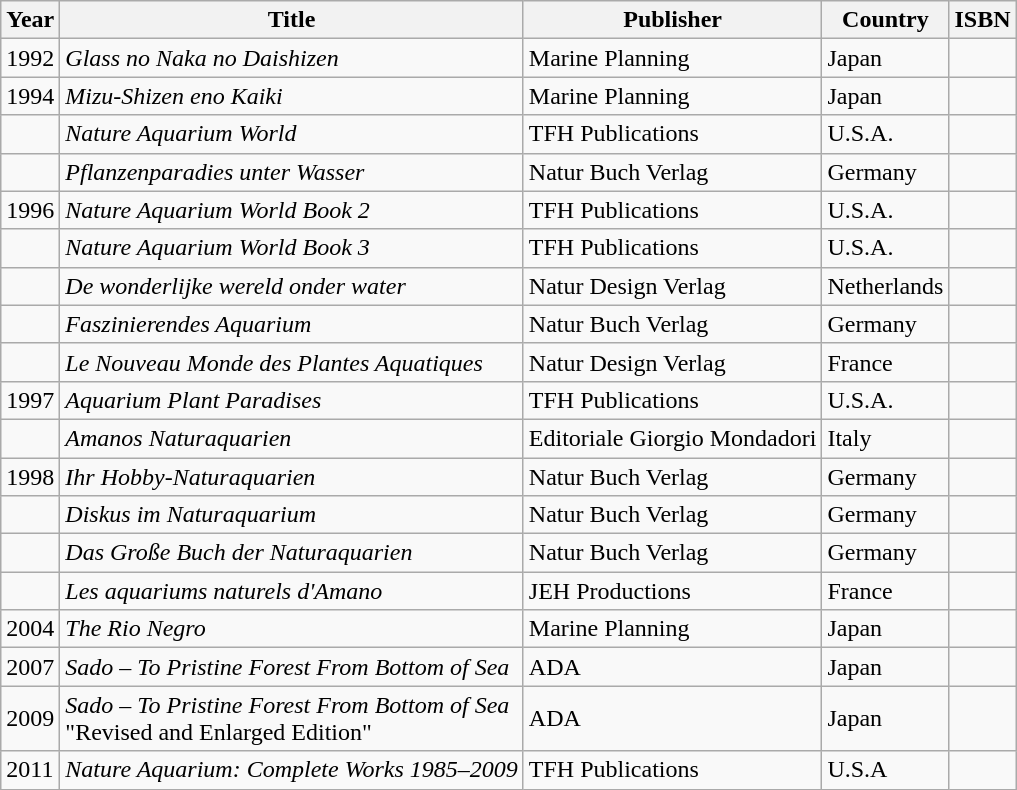<table class="wikitable" border="1">
<tr>
<th>Year</th>
<th>Title</th>
<th>Publisher</th>
<th>Country</th>
<th>ISBN</th>
</tr>
<tr>
<td>1992</td>
<td><em>Glass no Naka no Daishizen</em></td>
<td>Marine Planning</td>
<td>Japan</td>
<td></td>
</tr>
<tr>
<td>1994</td>
<td><em>Mizu-Shizen eno Kaiki</em></td>
<td>Marine Planning</td>
<td>Japan</td>
<td></td>
</tr>
<tr>
<td></td>
<td><em>Nature Aquarium World</em></td>
<td>TFH Publications</td>
<td>U.S.A.</td>
<td></td>
</tr>
<tr>
<td></td>
<td><em>Pflanzenparadies unter Wasser</em></td>
<td>Natur Buch Verlag</td>
<td>Germany</td>
<td></td>
</tr>
<tr>
<td>1996</td>
<td><em>Nature Aquarium World Book 2</em></td>
<td>TFH Publications</td>
<td>U.S.A.</td>
<td></td>
</tr>
<tr>
<td></td>
<td><em>Nature Aquarium World Book 3</em></td>
<td>TFH Publications</td>
<td>U.S.A.</td>
<td></td>
</tr>
<tr>
<td></td>
<td><em>De wonderlijke wereld onder water</em></td>
<td>Natur Design Verlag</td>
<td>Netherlands</td>
<td></td>
</tr>
<tr>
<td></td>
<td><em>Faszinierendes Aquarium</em></td>
<td>Natur Buch Verlag</td>
<td>Germany</td>
<td></td>
</tr>
<tr>
<td></td>
<td><em>Le Nouveau Monde des Plantes Aquatiques</em></td>
<td>Natur Design Verlag</td>
<td>France</td>
<td></td>
</tr>
<tr>
<td>1997</td>
<td><em>Aquarium Plant Paradises</em></td>
<td>TFH Publications</td>
<td>U.S.A.</td>
<td></td>
</tr>
<tr>
<td></td>
<td><em>Amanos Naturaquarien</em></td>
<td>Editoriale Giorgio Mondadori</td>
<td>Italy</td>
<td></td>
</tr>
<tr>
<td>1998</td>
<td><em>Ihr Hobby-Naturaquarien</em></td>
<td>Natur Buch Verlag</td>
<td>Germany</td>
<td></td>
</tr>
<tr>
<td></td>
<td><em>Diskus im Naturaquarium</em></td>
<td>Natur Buch Verlag</td>
<td>Germany</td>
<td></td>
</tr>
<tr>
<td></td>
<td><em>Das Große Buch der Naturaquarien</em></td>
<td>Natur Buch Verlag</td>
<td>Germany</td>
<td></td>
</tr>
<tr>
<td></td>
<td><em>Les aquariums naturels d'Amano</em></td>
<td>JEH Productions</td>
<td>France</td>
<td></td>
</tr>
<tr>
<td>2004</td>
<td><em>The Rio Negro</em></td>
<td>Marine Planning</td>
<td>Japan</td>
<td></td>
</tr>
<tr>
<td>2007</td>
<td><em>Sado – To Pristine Forest From Bottom of Sea</em></td>
<td>ADA</td>
<td>Japan</td>
<td></td>
</tr>
<tr>
<td>2009</td>
<td><em>Sado – To Pristine Forest From Bottom of Sea</em><br>"Revised and Enlarged Edition"</td>
<td>ADA</td>
<td>Japan</td>
<td></td>
</tr>
<tr>
<td>2011</td>
<td><em>Nature Aquarium: Complete Works 1985–2009</em></td>
<td>TFH Publications</td>
<td>U.S.A</td>
<td></td>
</tr>
</table>
